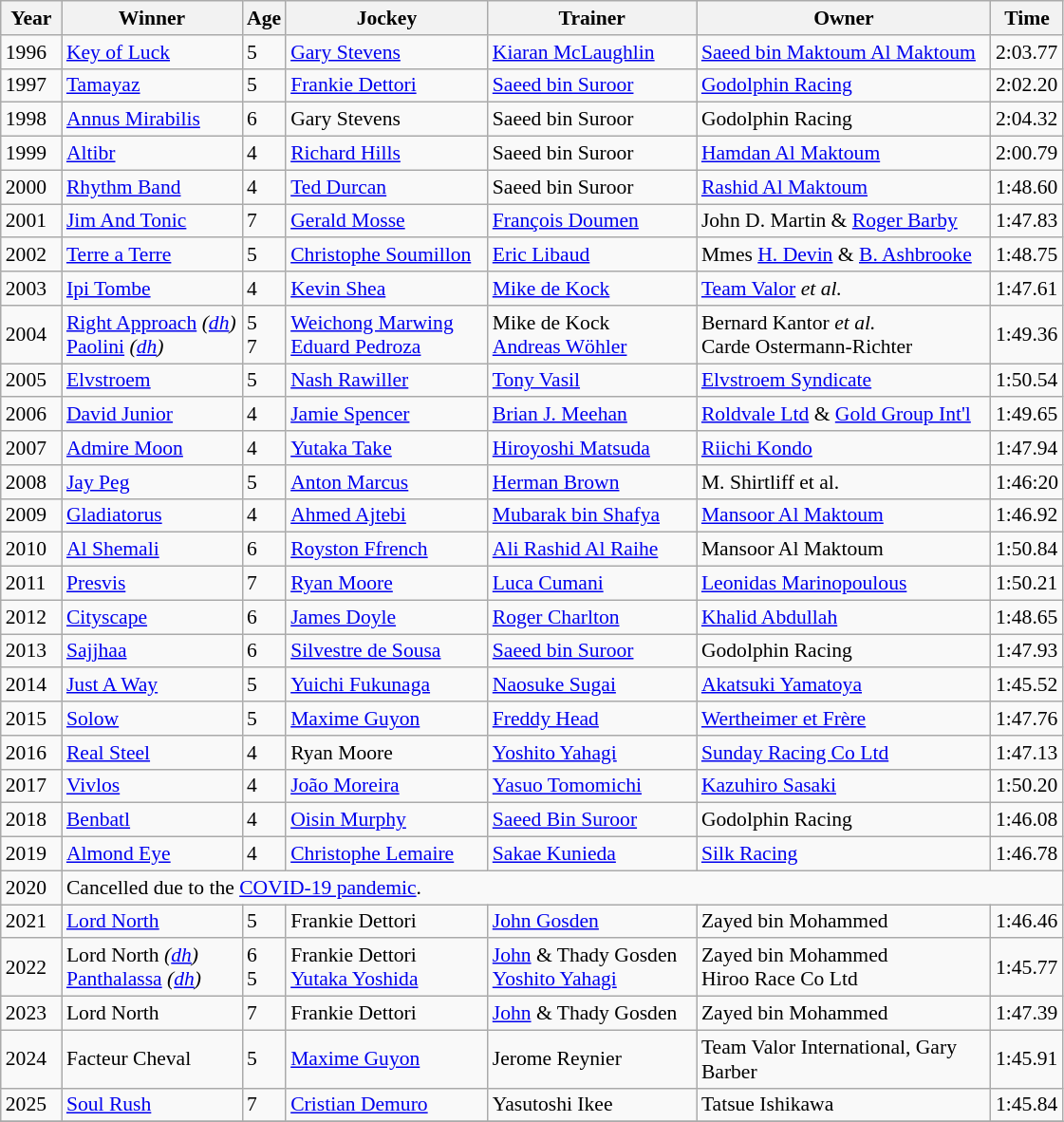<table class="wikitable sortable" style="font-size:90%">
<tr>
<th style="width:36px">Year<br></th>
<th style="width:120px">Winner<br></th>
<th>Age<br></th>
<th style="width:135px">Jockey<br></th>
<th style="width:140px">Trainer<br></th>
<th style="width:200px">Owner<br></th>
<th>Time<br></th>
</tr>
<tr>
<td>1996</td>
<td><a href='#'>Key of Luck</a></td>
<td>5</td>
<td><a href='#'>Gary Stevens</a></td>
<td><a href='#'>Kiaran McLaughlin</a></td>
<td><a href='#'>Saeed bin Maktoum Al Maktoum</a></td>
<td>2:03.77</td>
</tr>
<tr>
<td>1997</td>
<td><a href='#'>Tamayaz</a></td>
<td>5</td>
<td><a href='#'>Frankie Dettori</a></td>
<td><a href='#'>Saeed bin Suroor</a></td>
<td><a href='#'>Godolphin Racing</a></td>
<td>2:02.20</td>
</tr>
<tr>
<td>1998</td>
<td><a href='#'>Annus Mirabilis</a></td>
<td>6</td>
<td>Gary Stevens</td>
<td>Saeed bin Suroor</td>
<td>Godolphin Racing</td>
<td>2:04.32</td>
</tr>
<tr>
<td>1999</td>
<td><a href='#'>Altibr</a></td>
<td>4</td>
<td><a href='#'>Richard Hills</a></td>
<td>Saeed bin Suroor</td>
<td><a href='#'>Hamdan Al Maktoum</a></td>
<td>2:00.79</td>
</tr>
<tr>
<td>2000</td>
<td><a href='#'>Rhythm Band</a></td>
<td>4</td>
<td><a href='#'>Ted Durcan</a></td>
<td>Saeed bin Suroor</td>
<td><a href='#'>Rashid Al Maktoum</a></td>
<td>1:48.60</td>
</tr>
<tr>
<td>2001</td>
<td><a href='#'>Jim And Tonic</a></td>
<td>7</td>
<td><a href='#'>Gerald Mosse</a></td>
<td><a href='#'>François Doumen</a></td>
<td>John D. Martin & <a href='#'>Roger Barby</a></td>
<td>1:47.83</td>
</tr>
<tr>
<td>2002</td>
<td><a href='#'>Terre a Terre</a></td>
<td>5</td>
<td><a href='#'>Christophe Soumillon</a></td>
<td><a href='#'>Eric Libaud</a></td>
<td>Mmes <a href='#'>H. Devin</a> & <a href='#'>B. Ashbrooke</a></td>
<td>1:48.75</td>
</tr>
<tr>
<td>2003</td>
<td><a href='#'>Ipi Tombe</a></td>
<td>4</td>
<td><a href='#'>Kevin Shea</a></td>
<td><a href='#'>Mike de Kock</a></td>
<td><a href='#'>Team Valor</a> <em>et al.</em></td>
<td>1:47.61</td>
</tr>
<tr>
<td>2004</td>
<td><a href='#'>Right Approach</a> <em>(<a href='#'>dh</a>)</em><br><a href='#'>Paolini</a> <em>(<a href='#'>dh</a>)</em></td>
<td>5<br>7</td>
<td><a href='#'>Weichong Marwing</a><br><a href='#'>Eduard Pedroza</a></td>
<td>Mike de Kock<br><a href='#'>Andreas Wöhler</a></td>
<td>Bernard Kantor <em>et al.</em><br>Carde Ostermann-Richter</td>
<td>1:49.36</td>
</tr>
<tr>
<td>2005</td>
<td><a href='#'>Elvstroem</a></td>
<td>5</td>
<td><a href='#'>Nash Rawiller</a></td>
<td><a href='#'>Tony Vasil</a></td>
<td><a href='#'>Elvstroem Syndicate</a></td>
<td>1:50.54</td>
</tr>
<tr>
<td>2006</td>
<td><a href='#'>David Junior</a></td>
<td>4</td>
<td><a href='#'>Jamie Spencer</a></td>
<td><a href='#'>Brian J. Meehan</a></td>
<td><a href='#'>Roldvale Ltd</a> & <a href='#'>Gold Group Int'l</a></td>
<td>1:49.65</td>
</tr>
<tr>
<td>2007</td>
<td><a href='#'>Admire Moon</a></td>
<td>4</td>
<td><a href='#'>Yutaka Take</a></td>
<td><a href='#'>Hiroyoshi Matsuda</a></td>
<td><a href='#'>Riichi Kondo</a></td>
<td>1:47.94</td>
</tr>
<tr>
<td>2008</td>
<td><a href='#'>Jay Peg</a></td>
<td>5</td>
<td><a href='#'>Anton Marcus</a></td>
<td><a href='#'>Herman Brown</a></td>
<td>M. Shirtliff et al.</td>
<td>1:46:20</td>
</tr>
<tr>
<td>2009</td>
<td><a href='#'>Gladiatorus</a></td>
<td>4</td>
<td><a href='#'>Ahmed Ajtebi</a></td>
<td><a href='#'>Mubarak bin Shafya</a></td>
<td><a href='#'>Mansoor Al Maktoum</a></td>
<td>1:46.92</td>
</tr>
<tr>
<td>2010</td>
<td><a href='#'>Al Shemali</a></td>
<td>6</td>
<td><a href='#'>Royston Ffrench</a></td>
<td><a href='#'>Ali Rashid Al Raihe</a></td>
<td>Mansoor Al Maktoum</td>
<td>1:50.84</td>
</tr>
<tr>
<td>2011</td>
<td><a href='#'>Presvis</a></td>
<td>7</td>
<td><a href='#'>Ryan Moore</a></td>
<td><a href='#'>Luca Cumani</a></td>
<td><a href='#'>Leonidas Marinopoulous</a></td>
<td>1:50.21</td>
</tr>
<tr>
<td>2012</td>
<td><a href='#'>Cityscape</a></td>
<td>6</td>
<td><a href='#'>James Doyle</a></td>
<td><a href='#'>Roger Charlton</a></td>
<td><a href='#'>Khalid Abdullah</a></td>
<td>1:48.65</td>
</tr>
<tr>
<td>2013</td>
<td><a href='#'>Sajjhaa</a></td>
<td>6</td>
<td><a href='#'>Silvestre de Sousa</a></td>
<td><a href='#'>Saeed bin Suroor</a></td>
<td>Godolphin Racing</td>
<td>1:47.93</td>
</tr>
<tr>
<td>2014</td>
<td><a href='#'>Just A Way</a></td>
<td>5</td>
<td><a href='#'>Yuichi Fukunaga</a></td>
<td><a href='#'>Naosuke Sugai</a></td>
<td><a href='#'>Akatsuki Yamatoya</a></td>
<td>1:45.52</td>
</tr>
<tr>
<td>2015</td>
<td><a href='#'>Solow</a></td>
<td>5</td>
<td><a href='#'>Maxime Guyon</a></td>
<td><a href='#'>Freddy Head</a></td>
<td><a href='#'>Wertheimer et Frère</a></td>
<td>1:47.76</td>
</tr>
<tr>
<td>2016</td>
<td><a href='#'>Real Steel</a></td>
<td>4</td>
<td>Ryan Moore</td>
<td><a href='#'>Yoshito Yahagi</a></td>
<td><a href='#'>Sunday Racing Co Ltd</a></td>
<td>1:47.13</td>
</tr>
<tr>
<td>2017</td>
<td><a href='#'>Vivlos</a></td>
<td>4</td>
<td><a href='#'>João Moreira</a></td>
<td><a href='#'>Yasuo Tomomichi</a></td>
<td><a href='#'>Kazuhiro Sasaki</a></td>
<td>1:50.20</td>
</tr>
<tr>
<td>2018</td>
<td><a href='#'>Benbatl</a></td>
<td>4</td>
<td><a href='#'>Oisin Murphy</a></td>
<td><a href='#'>Saeed Bin Suroor</a></td>
<td>Godolphin Racing</td>
<td>1:46.08</td>
</tr>
<tr>
<td>2019</td>
<td><a href='#'>Almond Eye</a></td>
<td>4</td>
<td><a href='#'>Christophe Lemaire</a></td>
<td><a href='#'>Sakae Kunieda</a></td>
<td><a href='#'>Silk Racing</a></td>
<td>1:46.78</td>
</tr>
<tr>
<td>2020</td>
<td colspan=9>Cancelled due to the <a href='#'>COVID-19 pandemic</a>.</td>
</tr>
<tr>
<td>2021</td>
<td><a href='#'>Lord North</a></td>
<td>5</td>
<td>Frankie Dettori</td>
<td><a href='#'>John Gosden</a></td>
<td>Zayed bin Mohammed</td>
<td>1:46.46</td>
</tr>
<tr>
<td>2022</td>
<td>Lord North <em>(<a href='#'>dh</a>)</em><br><a href='#'>Panthalassa</a> <em>(<a href='#'>dh</a>)</em></td>
<td>6<br>5</td>
<td>Frankie Dettori<br><a href='#'>Yutaka Yoshida</a></td>
<td><a href='#'>John</a> & Thady Gosden<br><a href='#'>Yoshito Yahagi</a></td>
<td>Zayed bin Mohammed<br>Hiroo Race Co Ltd</td>
<td>1:45.77</td>
</tr>
<tr>
<td>2023</td>
<td>Lord North</td>
<td>7</td>
<td>Frankie Dettori</td>
<td><a href='#'>John</a> & Thady Gosden</td>
<td>Zayed bin Mohammed</td>
<td>1:47.39</td>
</tr>
<tr>
<td>2024</td>
<td>Facteur Cheval</td>
<td>5</td>
<td><a href='#'>Maxime Guyon</a></td>
<td>Jerome Reynier</td>
<td>Team Valor International, Gary Barber</td>
<td>1:45.91</td>
</tr>
<tr>
<td>2025</td>
<td><a href='#'>Soul Rush</a></td>
<td>7</td>
<td><a href='#'>Cristian Demuro</a></td>
<td>Yasutoshi Ikee</td>
<td>Tatsue Ishikawa</td>
<td>1:45.84</td>
</tr>
<tr>
</tr>
</table>
